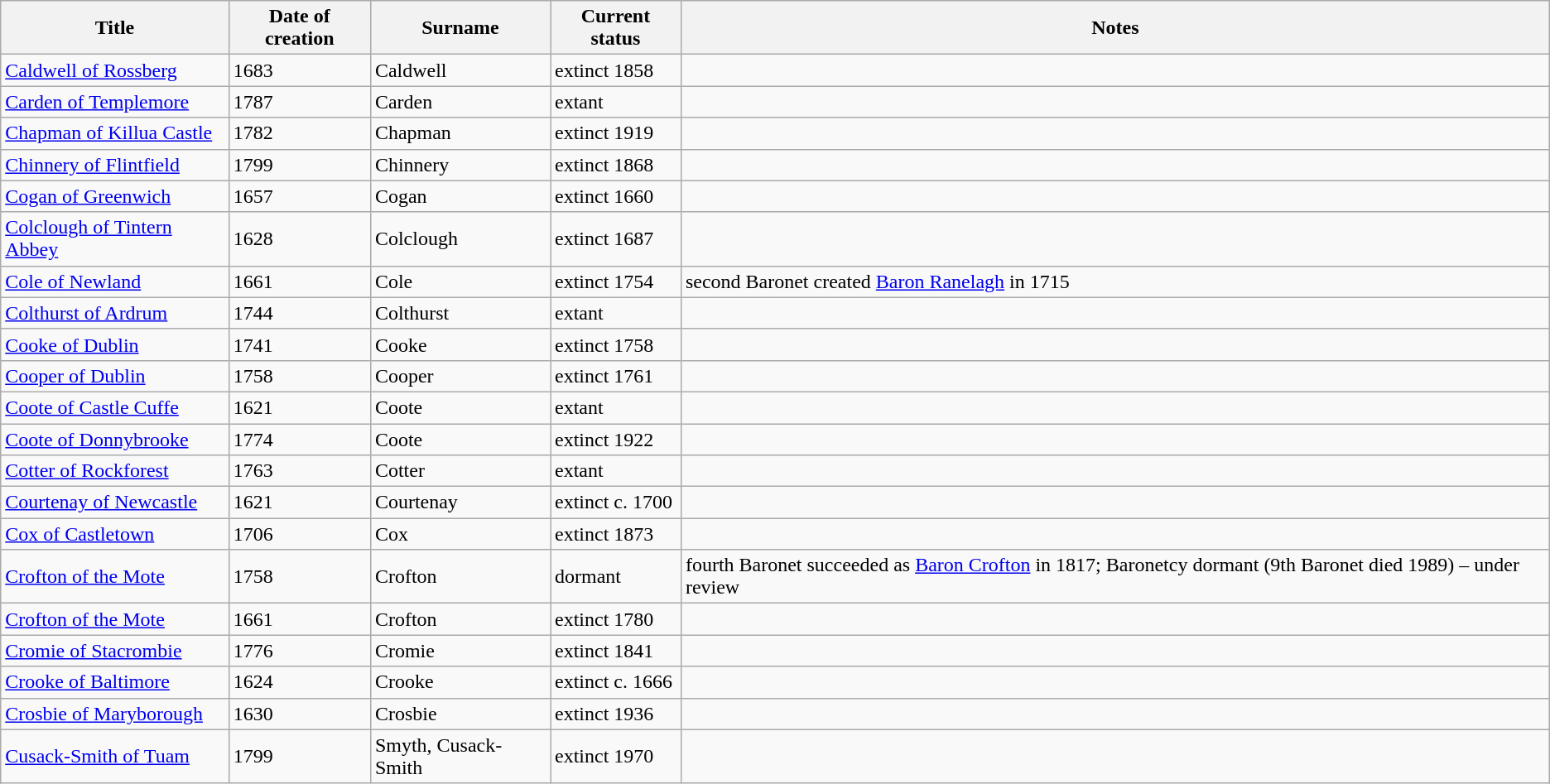<table class="wikitable">
<tr>
<th>Title</th>
<th>Date of creation</th>
<th>Surname</th>
<th>Current status</th>
<th>Notes</th>
</tr>
<tr>
<td><a href='#'>Caldwell of Rossberg</a></td>
<td>1683</td>
<td>Caldwell</td>
<td>extinct 1858</td>
<td> </td>
</tr>
<tr>
<td><a href='#'>Carden of Templemore</a></td>
<td>1787</td>
<td>Carden</td>
<td>extant</td>
<td> </td>
</tr>
<tr>
<td><a href='#'>Chapman of Killua Castle</a></td>
<td>1782</td>
<td>Chapman</td>
<td>extinct 1919</td>
<td> </td>
</tr>
<tr>
<td><a href='#'>Chinnery of Flintfield</a></td>
<td>1799</td>
<td>Chinnery</td>
<td>extinct 1868</td>
<td> </td>
</tr>
<tr>
<td><a href='#'>Cogan of Greenwich</a></td>
<td>1657</td>
<td>Cogan</td>
<td>extinct 1660</td>
<td> </td>
</tr>
<tr>
<td><a href='#'>Colclough of Tintern Abbey</a></td>
<td>1628</td>
<td>Colclough</td>
<td>extinct 1687</td>
<td> </td>
</tr>
<tr>
<td><a href='#'>Cole of Newland</a></td>
<td>1661</td>
<td>Cole</td>
<td>extinct 1754</td>
<td>second Baronet created <a href='#'>Baron Ranelagh</a> in 1715</td>
</tr>
<tr>
<td><a href='#'>Colthurst of Ardrum</a></td>
<td>1744</td>
<td>Colthurst</td>
<td>extant</td>
<td></td>
</tr>
<tr>
<td><a href='#'>Cooke of Dublin</a></td>
<td>1741</td>
<td>Cooke</td>
<td>extinct 1758</td>
<td> </td>
</tr>
<tr>
<td><a href='#'>Cooper of Dublin</a></td>
<td>1758</td>
<td>Cooper</td>
<td>extinct 1761</td>
<td> </td>
</tr>
<tr>
<td><a href='#'>Coote of Castle Cuffe</a></td>
<td>1621</td>
<td>Coote</td>
<td>extant</td>
<td> </td>
</tr>
<tr>
<td><a href='#'>Coote of Donnybrooke</a></td>
<td>1774</td>
<td>Coote</td>
<td>extinct 1922</td>
<td> </td>
</tr>
<tr>
<td><a href='#'>Cotter of Rockforest</a></td>
<td>1763</td>
<td>Cotter</td>
<td>extant</td>
<td> </td>
</tr>
<tr>
<td><a href='#'>Courtenay of Newcastle</a></td>
<td>1621</td>
<td>Courtenay</td>
<td>extinct c. 1700</td>
<td> </td>
</tr>
<tr>
<td><a href='#'>Cox of Castletown</a></td>
<td>1706</td>
<td>Cox</td>
<td>extinct 1873</td>
<td> </td>
</tr>
<tr>
<td><a href='#'>Crofton of the Mote</a></td>
<td>1758</td>
<td>Crofton</td>
<td>dormant</td>
<td>fourth Baronet succeeded as <a href='#'>Baron Crofton</a> in 1817; Baronetcy dormant (9th Baronet died 1989) – under review</td>
</tr>
<tr>
<td><a href='#'>Crofton of the Mote</a></td>
<td>1661</td>
<td>Crofton</td>
<td>extinct 1780</td>
<td> </td>
</tr>
<tr>
<td><a href='#'>Cromie of Stacrombie</a></td>
<td>1776</td>
<td>Cromie</td>
<td>extinct 1841</td>
<td> </td>
</tr>
<tr>
<td><a href='#'>Crooke of Baltimore</a></td>
<td>1624</td>
<td>Crooke</td>
<td>extinct c. 1666</td>
<td> </td>
</tr>
<tr>
<td><a href='#'>Crosbie of Maryborough</a></td>
<td>1630</td>
<td>Crosbie</td>
<td>extinct 1936</td>
<td> </td>
</tr>
<tr>
<td><a href='#'>Cusack-Smith of Tuam</a></td>
<td>1799</td>
<td>Smyth, Cusack-Smith</td>
<td>extinct 1970</td>
<td> </td>
</tr>
</table>
